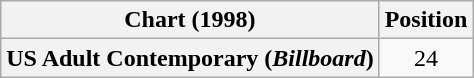<table class="wikitable plainrowheaders" style="text-align:center">
<tr>
<th scope="col">Chart (1998)</th>
<th scope="col">Position</th>
</tr>
<tr>
<th scope="row">US Adult Contemporary (<em>Billboard</em>)</th>
<td>24</td>
</tr>
</table>
